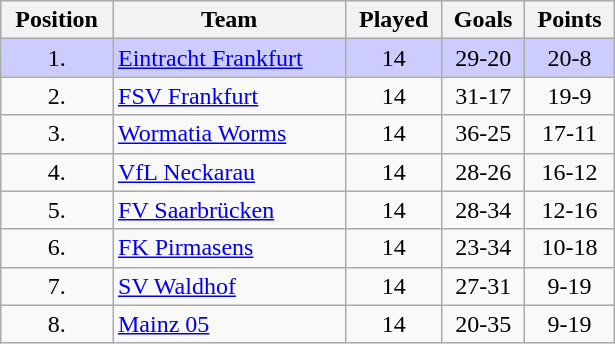<table class="wikitable" style="width:410px; text-align: center;">
<tr>
<th>Position</th>
<th>Team</th>
<th>Played</th>
<th>Goals</th>
<th>Points</th>
</tr>
<tr bgcolor="#ccccff">
<td>1.</td>
<td align="left"><a href='#'>Eintracht Frankfurt</a></td>
<td>14</td>
<td>29-20</td>
<td>20-8</td>
</tr>
<tr>
<td>2.</td>
<td align="left"><a href='#'>FSV Frankfurt</a></td>
<td>14</td>
<td>31-17</td>
<td>19-9</td>
</tr>
<tr>
<td>3.</td>
<td align="left"><a href='#'>Wormatia Worms</a></td>
<td>14</td>
<td>36-25</td>
<td>17-11</td>
</tr>
<tr>
<td>4.</td>
<td align="left"><a href='#'>VfL Neckarau</a></td>
<td>14</td>
<td>28-26</td>
<td>16-12</td>
</tr>
<tr>
<td>5.</td>
<td align="left"><a href='#'>FV Saarbrücken</a></td>
<td>14</td>
<td>28-34</td>
<td>12-16</td>
</tr>
<tr>
<td>6.</td>
<td align="left"><a href='#'>FK Pirmasens</a></td>
<td>14</td>
<td>23-34</td>
<td>10-18</td>
</tr>
<tr>
<td>7.</td>
<td align="left"><a href='#'>SV Waldhof</a></td>
<td>14</td>
<td>27-31</td>
<td>9-19</td>
</tr>
<tr>
<td>8.</td>
<td align="left"><a href='#'>Mainz 05</a></td>
<td>14</td>
<td>20-35</td>
<td>9-19</td>
</tr>
</table>
